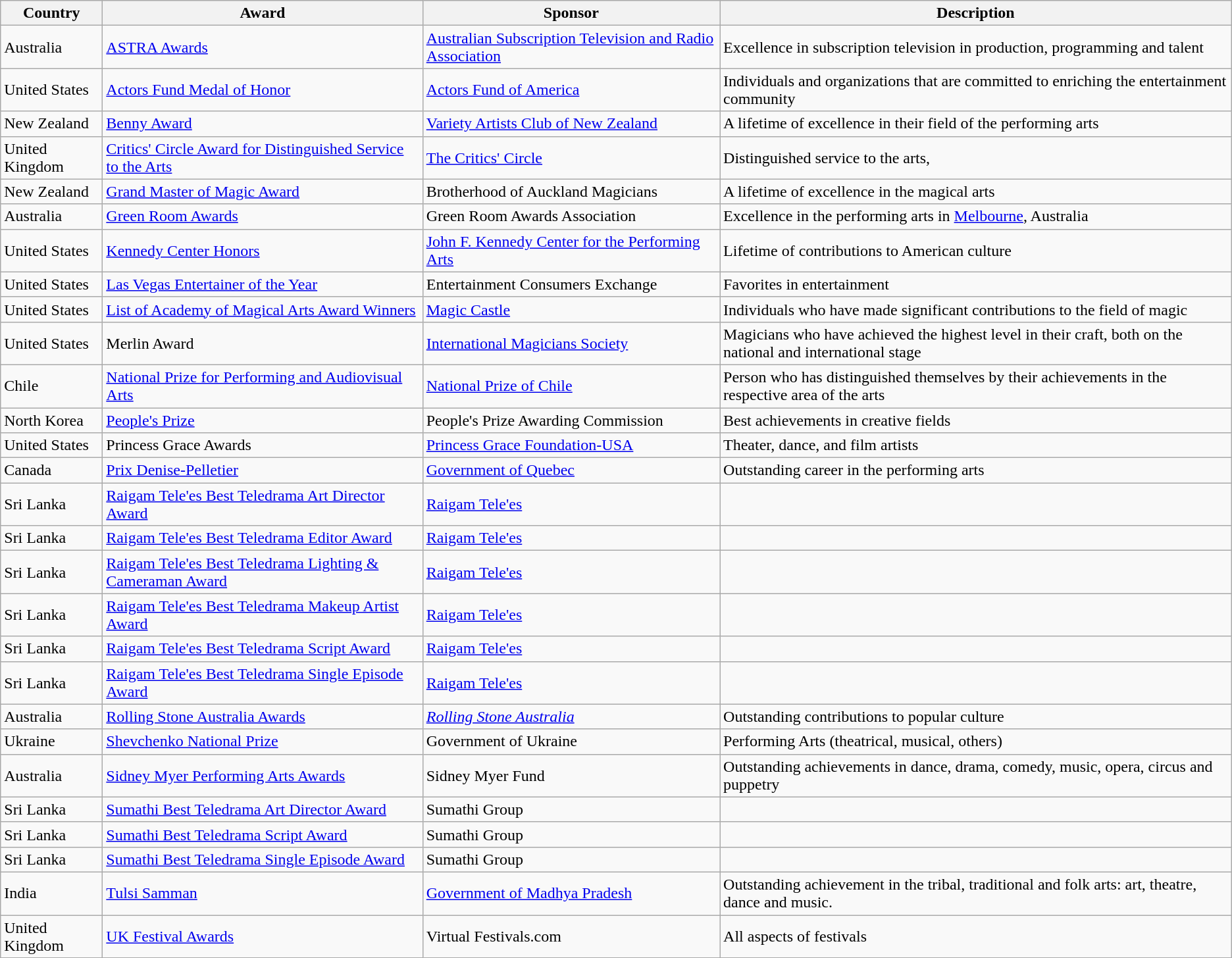<table class="wikitable sortable">
<tr>
<th style="width:6em;">Country</th>
<th>Award</th>
<th>Sponsor</th>
<th>Description</th>
</tr>
<tr>
<td>Australia</td>
<td><a href='#'>ASTRA Awards</a></td>
<td><a href='#'>Australian Subscription Television and Radio Association</a></td>
<td>Excellence in subscription television in production, programming and talent</td>
</tr>
<tr>
<td>United States</td>
<td><a href='#'>Actors Fund Medal of Honor</a></td>
<td><a href='#'>Actors Fund of America</a></td>
<td>Individuals and organizations that are committed to enriching the entertainment community</td>
</tr>
<tr>
<td>New Zealand</td>
<td><a href='#'>Benny Award</a></td>
<td><a href='#'>Variety Artists Club of New Zealand</a></td>
<td>A lifetime of excellence in their field of the performing arts</td>
</tr>
<tr>
<td>United Kingdom</td>
<td><a href='#'>Critics' Circle Award for Distinguished Service to the Arts</a></td>
<td><a href='#'>The Critics' Circle</a></td>
<td>Distinguished service to the arts,</td>
</tr>
<tr>
<td>New Zealand</td>
<td><a href='#'>Grand Master of Magic Award</a></td>
<td>Brotherhood of Auckland Magicians</td>
<td>A lifetime of excellence in the magical arts</td>
</tr>
<tr>
<td>Australia</td>
<td><a href='#'>Green Room Awards</a></td>
<td>Green Room Awards Association</td>
<td>Excellence in the performing arts in <a href='#'>Melbourne</a>, Australia</td>
</tr>
<tr>
<td>United States</td>
<td><a href='#'>Kennedy Center Honors</a></td>
<td><a href='#'>John F. Kennedy Center for the Performing Arts</a></td>
<td>Lifetime of contributions to American culture</td>
</tr>
<tr>
<td>United States</td>
<td><a href='#'>Las Vegas Entertainer of the Year</a></td>
<td>Entertainment Consumers Exchange</td>
<td>Favorites in entertainment</td>
</tr>
<tr>
<td>United States</td>
<td><a href='#'>List of Academy of Magical Arts Award Winners</a></td>
<td><a href='#'>Magic Castle</a></td>
<td>Individuals who have made significant contributions to the field of magic</td>
</tr>
<tr>
<td>United States</td>
<td>Merlin Award</td>
<td><a href='#'>International Magicians Society</a></td>
<td>Magicians who have achieved the highest level in their craft, both on the national and international stage</td>
</tr>
<tr>
<td>Chile</td>
<td><a href='#'>National Prize for Performing and Audiovisual Arts</a></td>
<td><a href='#'>National Prize of Chile</a></td>
<td>Person who has distinguished themselves by their achievements in the respective area of the arts</td>
</tr>
<tr>
<td>North Korea</td>
<td><a href='#'>People's Prize</a></td>
<td>People's Prize Awarding Commission</td>
<td>Best achievements in creative fields</td>
</tr>
<tr>
<td>United States</td>
<td>Princess Grace Awards</td>
<td><a href='#'>Princess Grace Foundation-USA</a></td>
<td>Theater, dance, and film artists</td>
</tr>
<tr>
<td>Canada</td>
<td><a href='#'>Prix Denise-Pelletier</a></td>
<td><a href='#'>Government of Quebec</a></td>
<td>Outstanding career in the performing arts</td>
</tr>
<tr>
<td>Sri Lanka</td>
<td><a href='#'>Raigam Tele'es Best Teledrama Art Director Award</a></td>
<td><a href='#'>Raigam Tele'es</a></td>
<td></td>
</tr>
<tr>
<td>Sri Lanka</td>
<td><a href='#'>Raigam Tele'es Best Teledrama Editor Award</a></td>
<td><a href='#'>Raigam Tele'es</a></td>
<td></td>
</tr>
<tr>
<td>Sri Lanka</td>
<td><a href='#'>Raigam Tele'es Best Teledrama Lighting & Cameraman Award</a></td>
<td><a href='#'>Raigam Tele'es</a></td>
<td></td>
</tr>
<tr>
<td>Sri Lanka</td>
<td><a href='#'>Raigam Tele'es Best Teledrama Makeup Artist Award</a></td>
<td><a href='#'>Raigam Tele'es</a></td>
<td></td>
</tr>
<tr>
<td>Sri Lanka</td>
<td><a href='#'>Raigam Tele'es Best Teledrama Script Award</a></td>
<td><a href='#'>Raigam Tele'es</a></td>
<td></td>
</tr>
<tr>
<td>Sri Lanka</td>
<td><a href='#'>Raigam Tele'es Best Teledrama Single Episode Award</a></td>
<td><a href='#'>Raigam Tele'es</a></td>
<td></td>
</tr>
<tr>
<td>Australia</td>
<td><a href='#'>Rolling Stone Australia Awards</a></td>
<td><em><a href='#'>Rolling Stone Australia</a></em></td>
<td>Outstanding contributions to popular culture</td>
</tr>
<tr>
<td>Ukraine</td>
<td><a href='#'>Shevchenko National Prize</a></td>
<td>Government of Ukraine</td>
<td>Performing Arts (theatrical, musical, others)</td>
</tr>
<tr>
<td>Australia</td>
<td><a href='#'>Sidney Myer Performing Arts Awards</a></td>
<td>Sidney Myer Fund</td>
<td>Outstanding achievements in dance, drama, comedy, music, opera, circus and puppetry</td>
</tr>
<tr>
<td>Sri Lanka</td>
<td><a href='#'>Sumathi Best Teledrama Art Director Award</a></td>
<td>Sumathi Group</td>
<td></td>
</tr>
<tr>
<td>Sri Lanka</td>
<td><a href='#'>Sumathi Best Teledrama Script Award</a></td>
<td>Sumathi Group</td>
<td></td>
</tr>
<tr>
<td>Sri Lanka</td>
<td><a href='#'>Sumathi Best Teledrama Single Episode Award</a></td>
<td>Sumathi Group</td>
<td></td>
</tr>
<tr>
<td>India</td>
<td><a href='#'>Tulsi Samman</a></td>
<td><a href='#'>Government of Madhya Pradesh</a></td>
<td>Outstanding achievement in the tribal, traditional and folk arts: art, theatre, dance and music.</td>
</tr>
<tr>
<td>United Kingdom</td>
<td><a href='#'>UK Festival Awards</a></td>
<td>Virtual Festivals.com</td>
<td>All aspects of festivals</td>
</tr>
</table>
